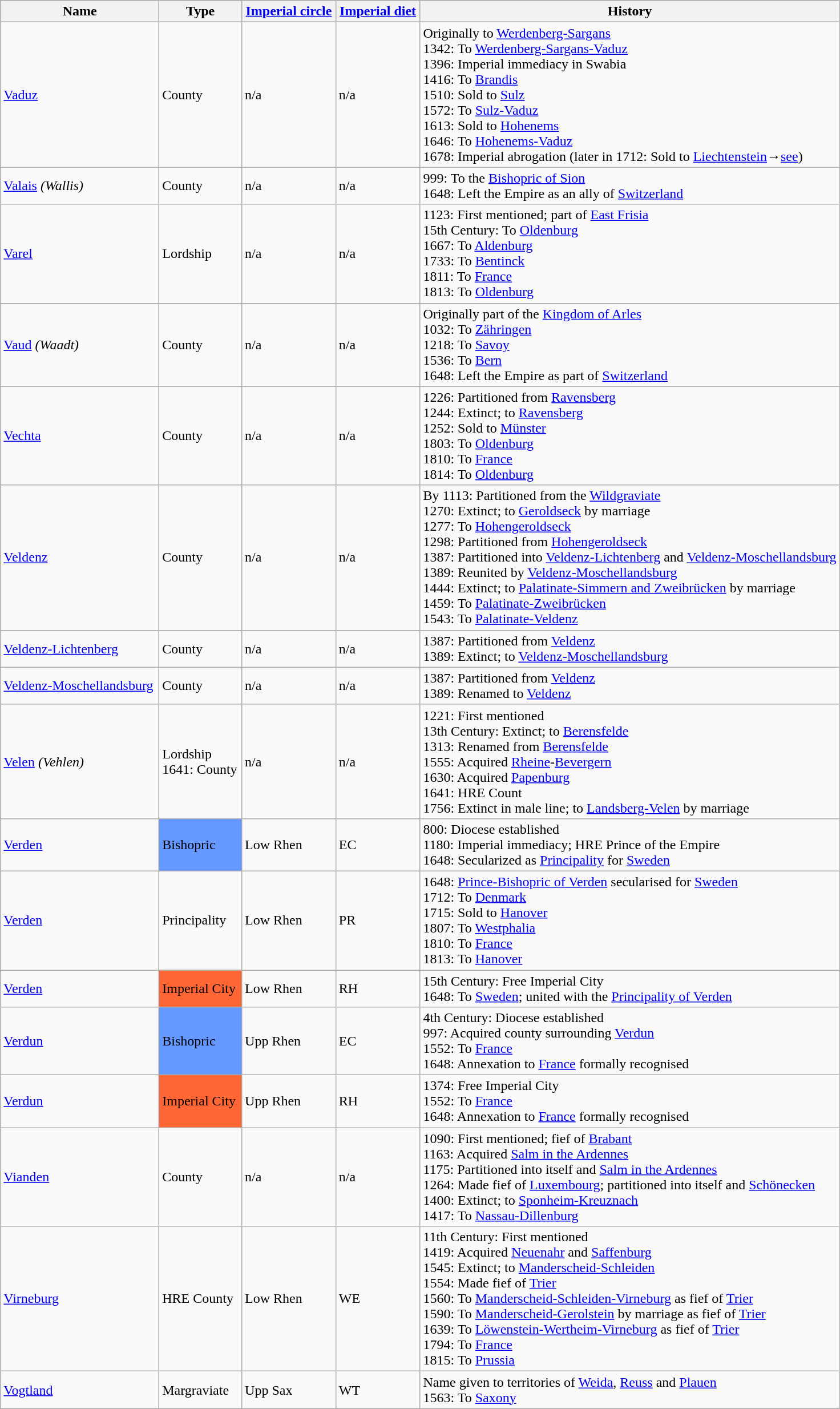<table class="wikitable sortable">
<tr>
<th>Name</th>
<th>Type</th>
<th><a href='#'>Imperial circle</a></th>
<th><a href='#'>Imperial diet</a></th>
<th width=50%>History</th>
</tr>
<tr>
<td> <a href='#'>Vaduz</a></td>
<td>County</td>
<td>n/a</td>
<td>n/a</td>
<td>Originally to <a href='#'>Werdenberg-Sargans</a><br>1342: To <a href='#'>Werdenberg-Sargans-Vaduz</a><br>1396: Imperial immediacy in Swabia<br>1416: To <a href='#'>Brandis</a><br>1510: Sold to <a href='#'>Sulz</a><br>1572: To <a href='#'>Sulz-Vaduz</a><br>1613: Sold to <a href='#'>Hohenems</a><br>1646: To <a href='#'>Hohenems-Vaduz</a><br>1678: Imperial abrogation (later in 1712: Sold to <a href='#'>Liechtenstein</a>→<a href='#'>see</a>)</td>
</tr>
<tr>
<td> <a href='#'>Valais</a> <em>(Wallis)</em></td>
<td>County</td>
<td>n/a</td>
<td>n/a</td>
<td>999: To the <a href='#'>Bishopric of Sion</a><br>1648: Left the Empire as an ally of <a href='#'>Switzerland</a></td>
</tr>
<tr>
<td> <a href='#'>Varel</a></td>
<td>Lordship</td>
<td>n/a</td>
<td>n/a</td>
<td>1123: First mentioned; part of <a href='#'>East Frisia</a><br>15th Century: To <a href='#'>Oldenburg</a><br>1667: To <a href='#'>Aldenburg</a><br>1733: To <a href='#'>Bentinck</a><br>1811: To <a href='#'>France</a><br>1813: To <a href='#'>Oldenburg</a></td>
</tr>
<tr>
<td> <a href='#'>Vaud</a> <em>(Waadt)</em></td>
<td>County</td>
<td>n/a</td>
<td>n/a</td>
<td>Originally part of the <a href='#'>Kingdom of Arles</a><br>1032: To <a href='#'>Zähringen</a><br>1218: To <a href='#'>Savoy</a><br>1536: To <a href='#'>Bern</a><br>1648: Left the Empire as part of <a href='#'>Switzerland</a></td>
</tr>
<tr>
<td> <a href='#'>Vechta</a></td>
<td>County</td>
<td>n/a</td>
<td>n/a</td>
<td>1226: Partitioned from <a href='#'>Ravensberg</a><br>1244: Extinct; to <a href='#'>Ravensberg</a><br>1252: Sold to <a href='#'>Münster</a><br>1803: To <a href='#'>Oldenburg</a><br>1810: To <a href='#'>France</a><br>1814: To <a href='#'>Oldenburg</a></td>
</tr>
<tr>
<td> <a href='#'>Veldenz</a></td>
<td>County</td>
<td>n/a</td>
<td>n/a</td>
<td>By 1113: Partitioned from the <a href='#'>Wildgraviate</a><br>1270: Extinct; to <a href='#'>Geroldseck</a> by marriage<br>1277: To <a href='#'>Hohengeroldseck</a><br>1298: Partitioned from <a href='#'>Hohengeroldseck</a><br>1387: Partitioned into <a href='#'>Veldenz-Lichtenberg</a> and <a href='#'>Veldenz-Moschellandsburg</a><br>1389: Reunited by <a href='#'>Veldenz-Moschellandsburg</a><br>1444: Extinct; to <a href='#'>Palatinate-Simmern and Zweibrücken</a> by marriage<br>1459: To <a href='#'>Palatinate-Zweibrücken</a><br>1543: To <a href='#'>Palatinate-Veldenz</a></td>
</tr>
<tr>
<td> <a href='#'>Veldenz-Lichtenberg</a></td>
<td>County</td>
<td>n/a</td>
<td>n/a</td>
<td>1387: Partitioned from <a href='#'>Veldenz</a><br>1389: Extinct; to <a href='#'>Veldenz-Moschellandsburg</a></td>
</tr>
<tr>
<td> <a href='#'>Veldenz-Moschellandsburg</a></td>
<td>County</td>
<td>n/a</td>
<td>n/a</td>
<td>1387: Partitioned from <a href='#'>Veldenz</a><br>1389: Renamed to <a href='#'>Veldenz</a></td>
</tr>
<tr>
<td> <a href='#'>Velen</a> <em>(Vehlen)</em></td>
<td>Lordship<br>1641: County</td>
<td>n/a</td>
<td>n/a</td>
<td>1221: First mentioned<br>13th Century: Extinct; to <a href='#'>Berensfelde</a><br>1313: Renamed from <a href='#'>Berensfelde</a><br>1555: Acquired <a href='#'>Rheine</a>-<a href='#'>Bevergern</a><br>1630: Acquired <a href='#'>Papenburg</a><br>1641: HRE Count<br>1756: Extinct in male line; to <a href='#'>Landsberg-Velen</a> by marriage</td>
</tr>
<tr>
<td> <a href='#'>Verden</a></td>
<td style="background:#69f">Bishopric</td>
<td>Low Rhen</td>
<td>EC</td>
<td> 800: Diocese established<br>1180: Imperial immediacy; HRE Prince of the Empire<br>1648: Secularized as <a href='#'>Principality</a> for <a href='#'>Sweden</a></td>
</tr>
<tr>
<td> <a href='#'>Verden</a></td>
<td>Principality</td>
<td>Low Rhen</td>
<td>PR</td>
<td>1648: <a href='#'>Prince-Bishopric of Verden</a> secularised for <a href='#'>Sweden</a><br>1712: To <a href='#'>Denmark</a><br>1715: Sold to <a href='#'>Hanover</a><br>1807: To <a href='#'>Westphalia</a><br>1810: To <a href='#'>France</a><br>1813: To <a href='#'>Hanover</a></td>
</tr>
<tr>
<td> <a href='#'>Verden</a></td>
<td style="background:#f63">Imperial City</td>
<td>Low Rhen</td>
<td>RH</td>
<td>15th Century: Free Imperial City<br>1648: To <a href='#'>Sweden</a>; united with the <a href='#'>Principality of Verden</a></td>
</tr>
<tr>
<td> <a href='#'>Verdun</a></td>
<td style="background:#69f">Bishopric</td>
<td>Upp Rhen</td>
<td>EC</td>
<td>4th Century: Diocese established<br>997: Acquired county surrounding <a href='#'>Verdun</a><br>1552: To <a href='#'>France</a><br>1648: Annexation to <a href='#'>France</a> formally recognised</td>
</tr>
<tr>
<td> <a href='#'>Verdun</a></td>
<td style="background:#f63">Imperial City</td>
<td>Upp Rhen</td>
<td>RH</td>
<td>1374: Free Imperial City<br>1552: To <a href='#'>France</a><br>1648: Annexation to <a href='#'>France</a> formally recognised</td>
</tr>
<tr>
<td> <a href='#'>Vianden</a></td>
<td>County</td>
<td>n/a</td>
<td>n/a</td>
<td>1090: First mentioned; fief of <a href='#'>Brabant</a><br>1163: Acquired <a href='#'>Salm in the Ardennes</a><br>1175: Partitioned into itself and <a href='#'>Salm in the Ardennes</a><br>1264: Made fief of <a href='#'>Luxembourg</a>; partitioned into itself and <a href='#'>Schönecken</a><br>1400: Extinct; to <a href='#'>Sponheim-Kreuznach</a><br>1417: To <a href='#'>Nassau-Dillenburg</a></td>
</tr>
<tr>
<td> <a href='#'>Virneburg</a></td>
<td>HRE County</td>
<td>Low Rhen</td>
<td>WE</td>
<td>11th Century: First mentioned<br>1419: Acquired <a href='#'>Neuenahr</a> and <a href='#'>Saffenburg</a><br>1545: Extinct; to <a href='#'>Manderscheid-Schleiden</a><br>1554: Made fief of <a href='#'>Trier</a><br>1560: To <a href='#'>Manderscheid-Schleiden-Virneburg</a> as fief of <a href='#'>Trier</a><br>1590: To <a href='#'>Manderscheid-Gerolstein</a> by marriage as fief of <a href='#'>Trier</a><br>1639: To <a href='#'>Löwenstein-Wertheim-Virneburg</a> as fief of <a href='#'>Trier</a><br>1794: To <a href='#'>France</a><br>1815: To <a href='#'>Prussia</a></td>
</tr>
<tr>
<td> <a href='#'>Vogtland</a></td>
<td>Margraviate</td>
<td>Upp Sax</td>
<td>WT</td>
<td>Name given to territories of <a href='#'>Weida</a>, <a href='#'>Reuss</a> and <a href='#'>Plauen</a><br>1563: To <a href='#'>Saxony</a></td>
</tr>
</table>
